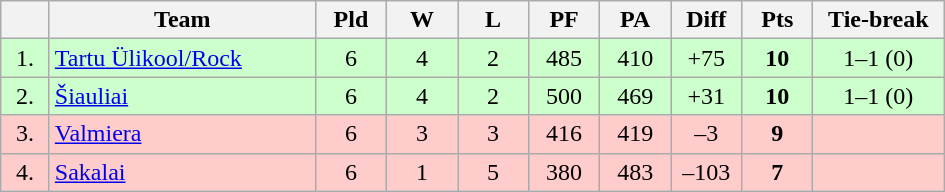<table class="wikitable" style="text-align:center">
<tr>
<th width=25></th>
<th width=170>Team</th>
<th width=40>Pld</th>
<th width=40>W</th>
<th width=40>L</th>
<th width=40>PF</th>
<th width=40>PA</th>
<th width=40>Diff</th>
<th width=40>Pts</th>
<th width=80>Tie-break</th>
</tr>
<tr style="background:#ccffcc;">
<td>1.</td>
<td align=left> <a href='#'>Tartu Ülikool/Rock</a></td>
<td>6</td>
<td>4</td>
<td>2</td>
<td>485</td>
<td>410</td>
<td>+75</td>
<td><strong>10</strong></td>
<td>1–1 (0) </td>
</tr>
<tr style="background:#ccffcc;">
<td>2.</td>
<td align=left> <a href='#'>Šiauliai</a></td>
<td>6</td>
<td>4</td>
<td>2</td>
<td>500</td>
<td>469</td>
<td>+31</td>
<td><strong>10</strong></td>
<td>1–1 (0) </td>
</tr>
<tr style="background:#ffcccc;">
<td>3.</td>
<td align=left> <a href='#'>Valmiera</a></td>
<td>6</td>
<td>3</td>
<td>3</td>
<td>416</td>
<td>419</td>
<td>–3</td>
<td><strong>9</strong></td>
<td></td>
</tr>
<tr style="background:#ffcccc;">
<td>4.</td>
<td align=left> <a href='#'>Sakalai</a></td>
<td>6</td>
<td>1</td>
<td>5</td>
<td>380</td>
<td>483</td>
<td>–103</td>
<td><strong>7</strong></td>
<td></td>
</tr>
</table>
